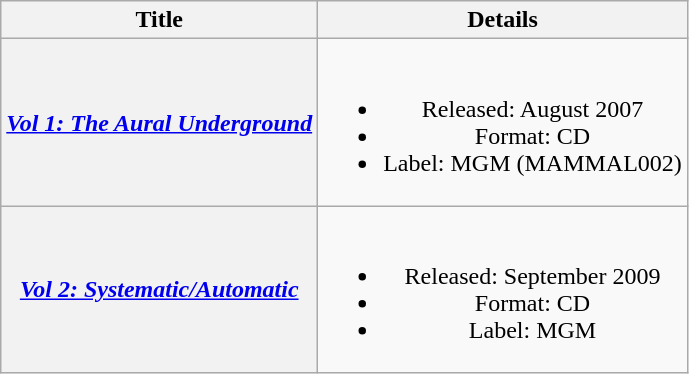<table class="wikitable plainrowheaders" style="text-align:center;" border="1">
<tr>
<th>Title</th>
<th>Details</th>
</tr>
<tr>
<th scope="row"><em><a href='#'>Vol 1: The Aural Underground</a></em></th>
<td><br><ul><li>Released: August 2007</li><li>Format: CD</li><li>Label: MGM (MAMMAL002)</li></ul></td>
</tr>
<tr>
<th scope="row"><em><a href='#'>Vol 2: Systematic/Automatic</a></em></th>
<td><br><ul><li>Released: September 2009</li><li>Format: CD</li><li>Label: MGM</li></ul></td>
</tr>
</table>
